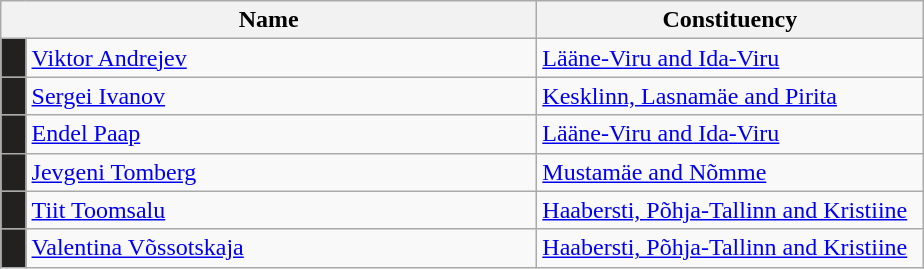<table class="wikitable collapsible collapsed">
<tr>
<th colspan=2 width=350>Name</th>
<th width=250>Constituency</th>
</tr>
<tr>
<td style="background-color:#232020"></td>
<td><a href='#'>Viktor Andrejev</a></td>
<td><a href='#'>Lääne-Viru and Ida-Viru</a></td>
</tr>
<tr>
<td style="background-color:#232020"></td>
<td><a href='#'>Sergei Ivanov</a></td>
<td><a href='#'>Kesklinn, Lasnamäe and Pirita</a></td>
</tr>
<tr>
<td style="background-color:#232020"></td>
<td><a href='#'>Endel Paap</a></td>
<td><a href='#'>Lääne-Viru and Ida-Viru</a></td>
</tr>
<tr>
<td style="background-color:#232020"></td>
<td><a href='#'>Jevgeni Tomberg</a></td>
<td><a href='#'>Mustamäe and Nõmme</a></td>
</tr>
<tr>
<td style="background-color:#232020"></td>
<td><a href='#'>Tiit Toomsalu</a></td>
<td><a href='#'>Haabersti, Põhja-Tallinn and Kristiine</a></td>
</tr>
<tr>
<td style="background-color:#232020"></td>
<td><a href='#'>Valentina Võssotskaja</a></td>
<td><a href='#'>Haabersti, Põhja-Tallinn and Kristiine</a></td>
</tr>
</table>
